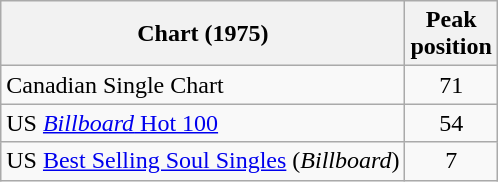<table class="wikitable">
<tr>
<th>Chart (1975)</th>
<th>Peak<br>position</th>
</tr>
<tr>
<td>Canadian Single Chart</td>
<td style="text-align:center;">71</td>
</tr>
<tr>
<td>US <a href='#'><em>Billboard</em> Hot 100</a></td>
<td style="text-align:center;">54</td>
</tr>
<tr>
<td>US <a href='#'>Best Selling Soul Singles</a> (<em>Billboard</em>)</td>
<td style="text-align:center;">7</td>
</tr>
</table>
